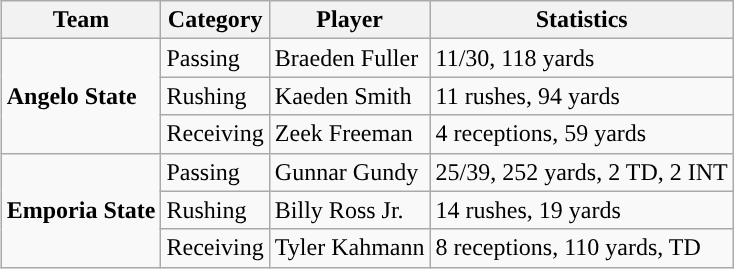<table class="wikitable" style="float: right;">
<tr>
<th>Team</th>
<th>Category</th>
<th>Player</th>
<th>Statistics</th>
</tr>
<tr>
<td rowspan=3><strong>Angelo State</strong></td>
<td>Passing</td>
<td>Braeden Fuller</td>
<td>11/30, 118 yards</td>
</tr>
<tr>
<td>Rushing</td>
<td>Kaeden Smith</td>
<td>11 rushes, 94 yards</td>
</tr>
<tr>
<td>Receiving</td>
<td>Zeek Freeman</td>
<td>4 receptions, 59 yards</td>
</tr>
<tr>
<td rowspan=3><strong>Emporia State</strong></td>
<td>Passing</td>
<td>Gunnar Gundy</td>
<td>25/39, 252 yards, 2 TD, 2 INT</td>
</tr>
<tr>
<td>Rushing</td>
<td>Billy Ross Jr.</td>
<td>14 rushes, 19 yards</td>
</tr>
<tr>
<td>Receiving</td>
<td>Tyler Kahmann</td>
<td>8 receptions, 110 yards, TD</td>
</tr>
</table>
